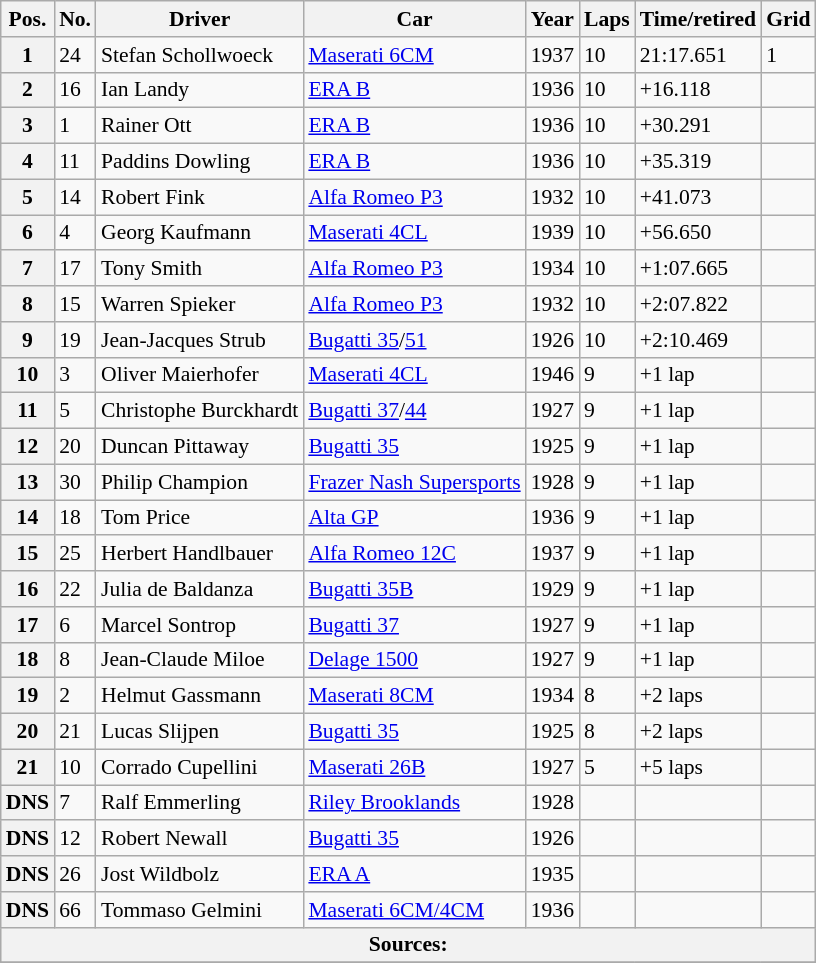<table class="wikitable" style="font-size:90%">
<tr>
<th>Pos.</th>
<th>No.</th>
<th>Driver</th>
<th>Car</th>
<th>Year</th>
<th>Laps</th>
<th>Time/retired</th>
<th>Grid</th>
</tr>
<tr>
<th>1</th>
<td>24</td>
<td> Stefan Schollwoeck</td>
<td><a href='#'>Maserati 6CM</a></td>
<td>1937</td>
<td>10</td>
<td>21:17.651</td>
<td>1</td>
</tr>
<tr>
<th>2</th>
<td>16</td>
<td> Ian Landy</td>
<td><a href='#'>ERA B</a></td>
<td>1936</td>
<td>10</td>
<td>+16.118</td>
<td></td>
</tr>
<tr>
<th>3</th>
<td>1</td>
<td> Rainer Ott</td>
<td><a href='#'>ERA B</a></td>
<td>1936</td>
<td>10</td>
<td>+30.291</td>
<td></td>
</tr>
<tr>
<th>4</th>
<td>11</td>
<td> Paddins Dowling</td>
<td><a href='#'>ERA B</a></td>
<td>1936</td>
<td>10</td>
<td>+35.319</td>
<td></td>
</tr>
<tr>
<th>5</th>
<td>14</td>
<td> Robert Fink</td>
<td><a href='#'>Alfa Romeo P3</a></td>
<td>1932</td>
<td>10</td>
<td>+41.073</td>
<td></td>
</tr>
<tr>
<th>6</th>
<td>4</td>
<td> Georg Kaufmann</td>
<td><a href='#'>Maserati 4CL</a></td>
<td>1939</td>
<td>10</td>
<td>+56.650</td>
<td></td>
</tr>
<tr>
<th>7</th>
<td>17</td>
<td> Tony Smith</td>
<td><a href='#'>Alfa Romeo P3</a></td>
<td>1934</td>
<td>10</td>
<td>+1:07.665</td>
<td></td>
</tr>
<tr>
<th>8</th>
<td>15</td>
<td> Warren Spieker</td>
<td><a href='#'>Alfa Romeo P3</a></td>
<td>1932</td>
<td>10</td>
<td>+2:07.822</td>
<td></td>
</tr>
<tr>
<th>9</th>
<td>19</td>
<td> Jean-Jacques Strub</td>
<td><a href='#'>Bugatti 35</a>/<a href='#'>51</a></td>
<td>1926</td>
<td>10</td>
<td>+2:10.469</td>
<td></td>
</tr>
<tr>
<th>10</th>
<td>3</td>
<td> Oliver Maierhofer</td>
<td><a href='#'>Maserati 4CL</a></td>
<td>1946</td>
<td>9</td>
<td>+1 lap</td>
<td></td>
</tr>
<tr>
<th>11</th>
<td>5</td>
<td> Christophe Burckhardt</td>
<td><a href='#'>Bugatti 37</a>/<a href='#'>44</a></td>
<td>1927</td>
<td>9</td>
<td>+1 lap</td>
<td></td>
</tr>
<tr>
<th>12</th>
<td>20</td>
<td> Duncan Pittaway</td>
<td><a href='#'>Bugatti 35</a></td>
<td>1925</td>
<td>9</td>
<td>+1 lap</td>
<td></td>
</tr>
<tr>
<th>13</th>
<td>30</td>
<td> Philip Champion</td>
<td><a href='#'>Frazer Nash Supersports</a></td>
<td>1928</td>
<td>9</td>
<td>+1 lap</td>
<td></td>
</tr>
<tr>
<th>14</th>
<td>18</td>
<td> Tom Price</td>
<td><a href='#'>Alta GP</a></td>
<td>1936</td>
<td>9</td>
<td>+1 lap</td>
<td></td>
</tr>
<tr>
<th>15</th>
<td>25</td>
<td> Herbert Handlbauer</td>
<td><a href='#'>Alfa Romeo 12C</a></td>
<td>1937</td>
<td>9</td>
<td>+1 lap</td>
<td></td>
</tr>
<tr>
<th>16</th>
<td>22</td>
<td> Julia de Baldanza</td>
<td><a href='#'>Bugatti 35B</a></td>
<td>1929</td>
<td>9</td>
<td>+1 lap</td>
<td></td>
</tr>
<tr>
<th>17</th>
<td>6</td>
<td> Marcel Sontrop</td>
<td><a href='#'>Bugatti 37</a></td>
<td>1927</td>
<td>9</td>
<td>+1 lap</td>
<td></td>
</tr>
<tr>
<th>18</th>
<td>8</td>
<td> Jean-Claude Miloe</td>
<td><a href='#'>Delage 1500</a></td>
<td>1927</td>
<td>9</td>
<td>+1 lap</td>
<td></td>
</tr>
<tr>
<th>19</th>
<td>2</td>
<td> Helmut Gassmann</td>
<td><a href='#'>Maserati 8CM</a></td>
<td>1934</td>
<td>8</td>
<td>+2 laps</td>
<td></td>
</tr>
<tr>
<th>20</th>
<td>21</td>
<td> Lucas Slijpen</td>
<td><a href='#'>Bugatti 35</a></td>
<td>1925</td>
<td>8</td>
<td>+2 laps</td>
<td></td>
</tr>
<tr>
<th>21</th>
<td>10</td>
<td> Corrado Cupellini</td>
<td><a href='#'>Maserati 26B</a></td>
<td>1927</td>
<td>5</td>
<td>+5 laps</td>
<td></td>
</tr>
<tr>
<th>DNS</th>
<td>7</td>
<td> Ralf Emmerling</td>
<td><a href='#'>Riley Brooklands</a></td>
<td>1928</td>
<td></td>
<td></td>
<td></td>
</tr>
<tr>
<th>DNS</th>
<td>12</td>
<td> Robert Newall</td>
<td><a href='#'>Bugatti 35</a></td>
<td>1926</td>
<td></td>
<td></td>
<td></td>
</tr>
<tr>
<th>DNS</th>
<td>26</td>
<td> Jost Wildbolz</td>
<td><a href='#'>ERA A</a></td>
<td>1935</td>
<td></td>
<td></td>
<td></td>
</tr>
<tr>
<th>DNS</th>
<td>66</td>
<td> Tommaso Gelmini</td>
<td><a href='#'>Maserati 6CM/4CM</a></td>
<td>1936</td>
<td></td>
<td></td>
<td></td>
</tr>
<tr style="background-color:#E5E4E2" align="center">
<th colspan=8>Sources:</th>
</tr>
<tr>
</tr>
</table>
